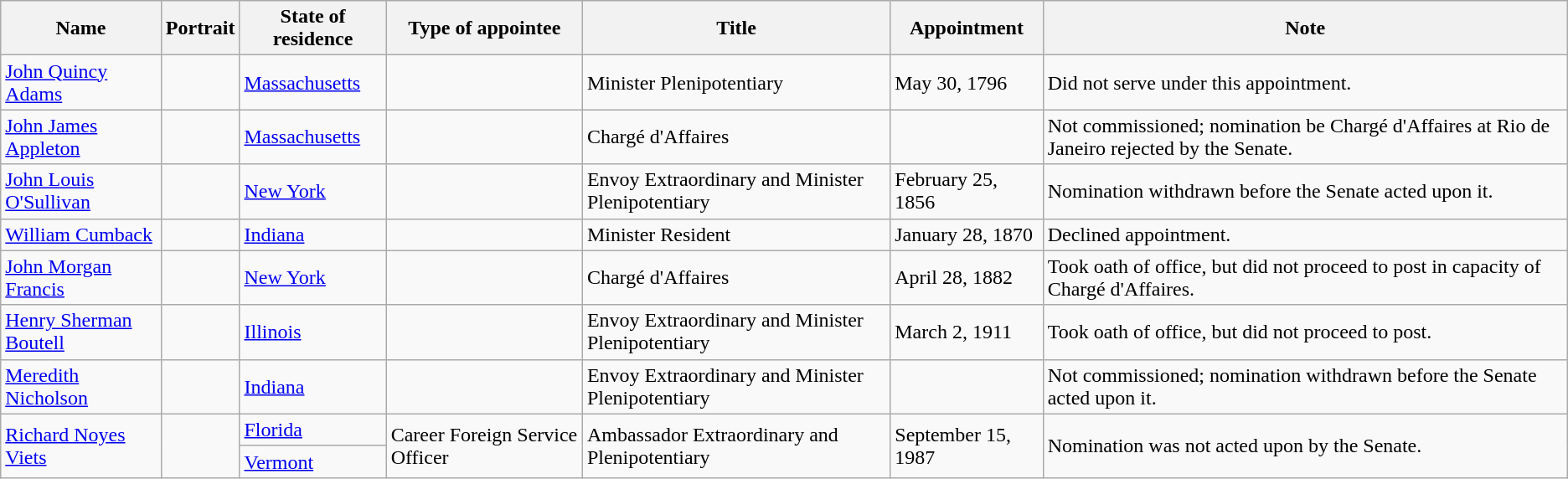<table class="wikitable">
<tr>
<th>Name</th>
<th>Portrait</th>
<th>State of residence</th>
<th>Type of appointee</th>
<th>Title</th>
<th>Appointment</th>
<th>Note</th>
</tr>
<tr>
<td><a href='#'>John Quincy Adams</a></td>
<td></td>
<td><a href='#'>Massachusetts</a></td>
<td></td>
<td>Minister Plenipotentiary</td>
<td>May 30, 1796</td>
<td>Did not serve under this appointment.</td>
</tr>
<tr>
<td><a href='#'>John James Appleton</a></td>
<td></td>
<td><a href='#'>Massachusetts</a></td>
<td></td>
<td>Chargé d'Affaires</td>
<td></td>
<td>Not commissioned; nomination be Chargé d'Affaires at Rio de Janeiro rejected by the Senate.</td>
</tr>
<tr>
<td><a href='#'>John Louis O'Sullivan</a></td>
<td></td>
<td><a href='#'>New York</a></td>
<td></td>
<td>Envoy Extraordinary and Minister Plenipotentiary</td>
<td>February 25, 1856</td>
<td>Nomination withdrawn before the Senate acted upon it.</td>
</tr>
<tr>
<td><a href='#'>William Cumback</a></td>
<td></td>
<td><a href='#'>Indiana</a></td>
<td></td>
<td>Minister Resident</td>
<td>January 28, 1870</td>
<td>Declined appointment.</td>
</tr>
<tr>
<td><a href='#'>John Morgan Francis</a></td>
<td></td>
<td><a href='#'>New York</a></td>
<td></td>
<td>Chargé d'Affaires</td>
<td>April 28, 1882</td>
<td>Took oath of office, but did not proceed to post in capacity of Chargé d'Affaires.</td>
</tr>
<tr>
<td><a href='#'>Henry Sherman Boutell</a></td>
<td></td>
<td><a href='#'>Illinois</a></td>
<td></td>
<td>Envoy Extraordinary and Minister Plenipotentiary</td>
<td>March 2, 1911</td>
<td>Took oath of office, but did not proceed to post.</td>
</tr>
<tr>
<td><a href='#'>Meredith Nicholson</a></td>
<td></td>
<td><a href='#'>Indiana</a></td>
<td></td>
<td>Envoy Extraordinary and Minister Plenipotentiary</td>
<td></td>
<td>Not commissioned; nomination withdrawn before the Senate acted upon it.</td>
</tr>
<tr>
<td rowspan="2"><a href='#'>Richard Noyes Viets</a></td>
<td rowspan="2"></td>
<td><a href='#'>Florida</a></td>
<td rowspan="2">Career Foreign Service Officer</td>
<td rowspan="2">Ambassador Extraordinary and Plenipotentiary</td>
<td rowspan="2">September 15, 1987</td>
<td rowspan="2">Nomination was not acted upon by the Senate.</td>
</tr>
<tr>
<td><a href='#'>Vermont</a></td>
</tr>
</table>
